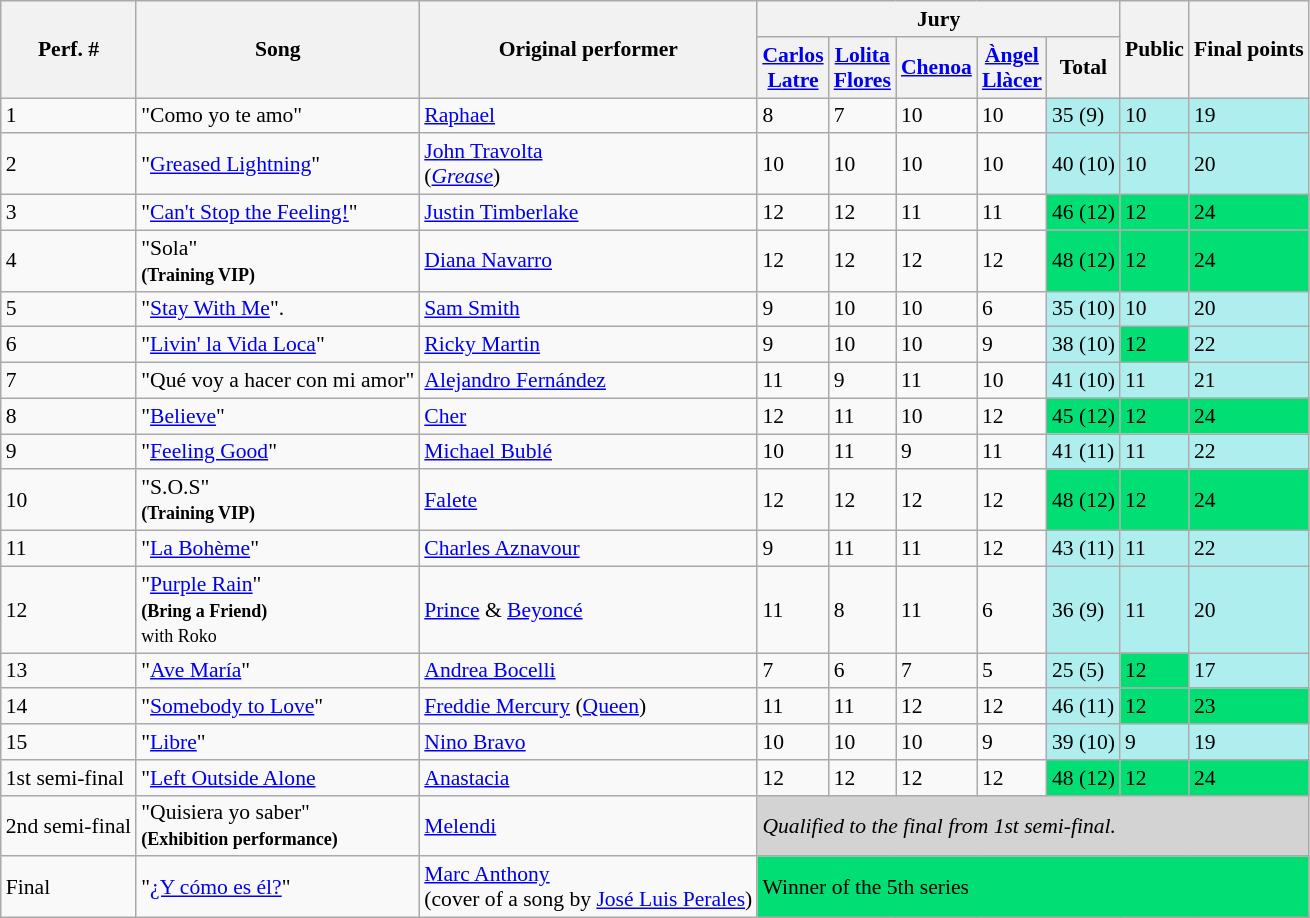<table class="wikitable" style="font-size: 90%;">
<tr>
<th rowspan="2">Perf. #</th>
<th rowspan="2">Song</th>
<th rowspan="2">Original performer</th>
<th colspan="5">Jury</th>
<th rowspan="2">Public</th>
<th rowspan="2">Final points</th>
</tr>
<tr>
<th><a href='#'>Carlos <br>Latre</a></th>
<th><a href='#'>Lolita <br>Flores</a></th>
<th><a href='#'>Chenoa</a></th>
<th><a href='#'>Àngel <br>Llàcer</a></th>
<th>Total</th>
</tr>
<tr>
<td>1</td>
<td>"Como yo te amo"</td>
<td><a href='#'>Raphael</a></td>
<td>8</td>
<td>7</td>
<td>10</td>
<td>10</td>
<td style="background:PaleTurquoise">35 (9)</td>
<td style="background:PaleTurquoise">10</td>
<td style="background:PaleTurquoise">19</td>
</tr>
<tr>
<td>2</td>
<td>"<a href='#'>Greased Lightning</a>"</td>
<td><a href='#'>John Travolta</a> <br>(<em><a href='#'>Grease</a></em>)</td>
<td>10</td>
<td>10</td>
<td>10</td>
<td>10</td>
<td style="background:PaleTurquoise">40 (10)</td>
<td style="background:PaleTurquoise">10</td>
<td style="background:PaleTurquoise">20</td>
</tr>
<tr>
<td>3</td>
<td>"<a href='#'>Can't Stop the Feeling!</a>"</td>
<td><a href='#'>Justin Timberlake</a></td>
<td>12</td>
<td>12</td>
<td>11</td>
<td>11</td>
<td style="background:#01DF74">46 (12)</td>
<td style="background:#01DF74">12</td>
<td style="background:#01DF74">24</td>
</tr>
<tr>
<td>4</td>
<td>"Sola"<br><small><strong>(Training VIP)</strong></small></td>
<td><a href='#'>Diana Navarro</a></td>
<td>12</td>
<td>12</td>
<td>12</td>
<td>12</td>
<td style="background:#01DF74">48 (12)</td>
<td style="background:#01DF74">12</td>
<td style="background:#01DF74">24</td>
</tr>
<tr>
<td>5</td>
<td>"<a href='#'>Stay With Me</a>".</td>
<td><a href='#'>Sam Smith</a></td>
<td>9</td>
<td>10</td>
<td>10</td>
<td>6</td>
<td style="background:PaleTurquoise">35 (10)</td>
<td style="background:PaleTurquoise">10</td>
<td style="background:PaleTurquoise">20</td>
</tr>
<tr>
<td>6</td>
<td>"<a href='#'>Livin' la Vida Loca</a>"</td>
<td><a href='#'>Ricky Martin</a></td>
<td>9</td>
<td>10</td>
<td>10</td>
<td>9</td>
<td style="background:PaleTurquoise">38 (10)</td>
<td style="background:#01DF74">12</td>
<td style="background:PaleTurquoise">22</td>
</tr>
<tr>
<td>7</td>
<td>"Qué voy a hacer con mi amor"</td>
<td><a href='#'>Alejandro Fernández</a></td>
<td>11</td>
<td>9</td>
<td>11</td>
<td>10</td>
<td style="background:PaleTurquoise">41 (10)</td>
<td style="background:PaleTurquoise">11</td>
<td style="background:PaleTurquoise">21</td>
</tr>
<tr>
<td>8</td>
<td>"<a href='#'>Believe</a>"</td>
<td><a href='#'>Cher</a></td>
<td>12</td>
<td>11</td>
<td>10</td>
<td>12</td>
<td style="background:#01DF74">45 (12)</td>
<td style="background:#01DF74">12</td>
<td style="background:#01DF74">24</td>
</tr>
<tr>
<td>9</td>
<td>"<a href='#'>Feeling Good</a>"</td>
<td><a href='#'>Michael Bublé</a></td>
<td>10</td>
<td>11</td>
<td>9</td>
<td>11</td>
<td style="background:PaleTurquoise">41 (11)</td>
<td style="background:PaleTurquoise">11</td>
<td style="background:PaleTurquoise">22</td>
</tr>
<tr>
<td>10</td>
<td>"S.O.S"<br><small><strong>(Training VIP)</strong></small></td>
<td><a href='#'>Falete</a></td>
<td>12</td>
<td>12</td>
<td>12</td>
<td>12</td>
<td style="background:#01DF74">48 (12)</td>
<td style="background:#01DF74">12</td>
<td style="background:#01DF74">24</td>
</tr>
<tr>
<td>11</td>
<td>"<a href='#'>La Bohème</a>"</td>
<td><a href='#'>Charles Aznavour</a></td>
<td>9</td>
<td>11</td>
<td>11</td>
<td>12</td>
<td style="background:PaleTurquoise">43 (11)</td>
<td style="background:PaleTurquoise">11</td>
<td style="background:PaleTurquoise">22</td>
</tr>
<tr>
<td>12</td>
<td>"<a href='#'>Purple Rain</a>"<br><small><strong>(Bring a Friend)</strong> <br>with Roko</small></td>
<td><a href='#'>Prince</a> & <a href='#'>Beyoncé</a></td>
<td>11</td>
<td>8</td>
<td>11</td>
<td>6</td>
<td style="background:PaleTurquoise">36 (9)</td>
<td style="background:PaleTurquoise">11</td>
<td style="background:PaleTurquoise">20</td>
</tr>
<tr>
<td>13</td>
<td>"<a href='#'>Ave María</a>"</td>
<td><a href='#'>Andrea Bocelli</a></td>
<td>7</td>
<td>6</td>
<td>7</td>
<td>5</td>
<td style="background:PaleTurquoise">25 (5)</td>
<td style="background:#01DF74">12</td>
<td style="background:PaleTurquoise">17</td>
</tr>
<tr>
<td>14</td>
<td>"<a href='#'>Somebody to Love</a>"</td>
<td><a href='#'>Freddie Mercury</a> (<a href='#'>Queen</a>)</td>
<td>11</td>
<td>11</td>
<td>12</td>
<td>12</td>
<td style="background:PaleTurquoise">46 (11)</td>
<td style="background:#01DF74">12</td>
<td style="background:#01DF74">23</td>
</tr>
<tr>
<td>15</td>
<td>"<a href='#'>Libre</a>"</td>
<td><a href='#'>Nino Bravo</a></td>
<td>10</td>
<td>10</td>
<td>10</td>
<td>9</td>
<td style="background:PaleTurquoise">39 (10)</td>
<td style="background:PaleTurquoise">9</td>
<td style="background:PaleTurquoise">19</td>
</tr>
<tr>
<td>1st semi-final</td>
<td>"<a href='#'>Left Outside Alone</a></td>
<td><a href='#'>Anastacia</a></td>
<td>12</td>
<td>12</td>
<td>12</td>
<td>12</td>
<td style="background:#01DF74">48 (12)</td>
<td style="background:#01DF74">12</td>
<td style="background:#01DF74">24</td>
</tr>
<tr>
<td>2nd semi-final</td>
<td>"Quisiera yo saber"<br><small><strong>(Exhibition performance)</strong></small></td>
<td><a href='#'>Melendi</a></td>
<td colspan="7" style="background:lightgray"><em>Qualified to the final from 1st semi-final.</em></td>
</tr>
<tr>
<td>Final</td>
<td>"<a href='#'>¿Y cómo es él?</a>"</td>
<td><a href='#'>Marc Anthony</a><br>(cover of a song by <a href='#'>José Luis Perales</a>)</td>
<td colspan="7" style="background:#01DF74">Winner of the 5th series</td>
</tr>
</table>
